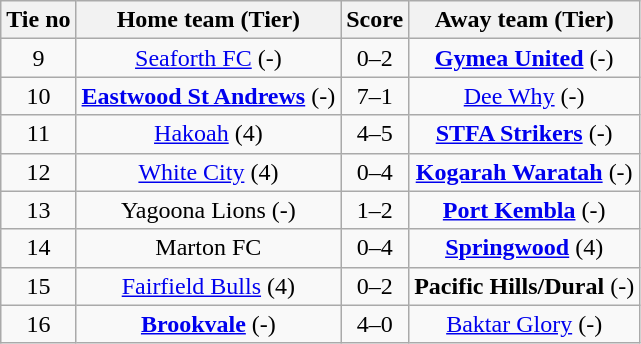<table class="wikitable" style="text-align:center">
<tr>
<th>Tie no</th>
<th>Home team (Tier)</th>
<th>Score</th>
<th>Away team (Tier)</th>
</tr>
<tr>
<td>9</td>
<td><a href='#'>Seaforth FC</a> (-)</td>
<td>0–2</td>
<td><strong><a href='#'>Gymea United</a></strong> (-)</td>
</tr>
<tr>
<td>10</td>
<td><strong><a href='#'>Eastwood St Andrews</a></strong> (-)</td>
<td>7–1</td>
<td><a href='#'>Dee Why</a> (-)</td>
</tr>
<tr>
<td>11</td>
<td><a href='#'>Hakoah</a> (4)</td>
<td>4–5</td>
<td><strong><a href='#'>STFA Strikers</a></strong> (-)</td>
</tr>
<tr>
<td>12</td>
<td><a href='#'>White City</a> (4)</td>
<td>0–4</td>
<td><strong><a href='#'>Kogarah Waratah</a></strong> (-)</td>
</tr>
<tr>
<td>13</td>
<td>Yagoona Lions (-)</td>
<td>1–2</td>
<td><strong><a href='#'>Port Kembla</a></strong> (-)</td>
</tr>
<tr>
<td>14</td>
<td>Marton FC</td>
<td>0–4</td>
<td><strong><a href='#'>Springwood</a></strong> (4)</td>
</tr>
<tr>
<td>15</td>
<td><a href='#'>Fairfield Bulls</a> (4)</td>
<td>0–2</td>
<td><strong>Pacific Hills/Dural</strong> (-)</td>
</tr>
<tr>
<td>16</td>
<td><strong><a href='#'>Brookvale</a></strong> (-)</td>
<td>4–0</td>
<td><a href='#'>Baktar Glory</a> (-)</td>
</tr>
</table>
